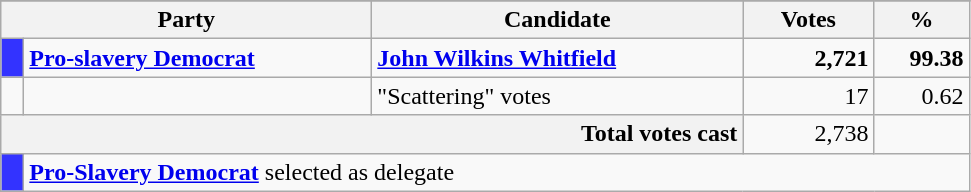<table class="wikitable plainrowheaders" style="text-align:center;">
<tr>
</tr>
<tr>
<th scope="col" colspan="2" style="width: 15em">Party</th>
<th scope="col" style="width: 15em">Candidate</th>
<th scope="col" style="width: 5em">Votes</th>
<th scope="col" style="width: 3.5em">%</th>
</tr>
<tr>
<td style="width: 0.5em; background-color:#3333FF"></td>
<td style="text-align: left"><strong><a href='#'>Pro-slavery Democrat</a></strong></td>
<td style="text-align: left"><strong><a href='#'>John Wilkins Whitfield</a></strong></td>
<td style="text-align: right; margin-right: 0.5em"><strong>2,721</strong></td>
<td style="text-align: right; margin-right: 0.5em"><strong>99.38</strong></td>
</tr>
<tr>
<td style="width: 0.5em"></td>
<td style="text-align: left"></td>
<td style="text-align: left">"Scattering" votes</td>
<td style="text-align: right; margin-right: 0.5em">17</td>
<td style="text-align: right; margin-right: 0.5em">0.62</td>
</tr>
<tr>
<th colspan="3" style="text-align:right;">Total votes cast</th>
<td style="text-align:right;">2,738</td>
<td style="text-align:right;"></td>
</tr>
<tr>
<td style="width: 0.5em; background-color:#3333FF"></td>
<td colspan="4" style="text-align:left;"><strong><a href='#'>Pro-Slavery Democrat</a></strong> selected as delegate</td>
</tr>
</table>
